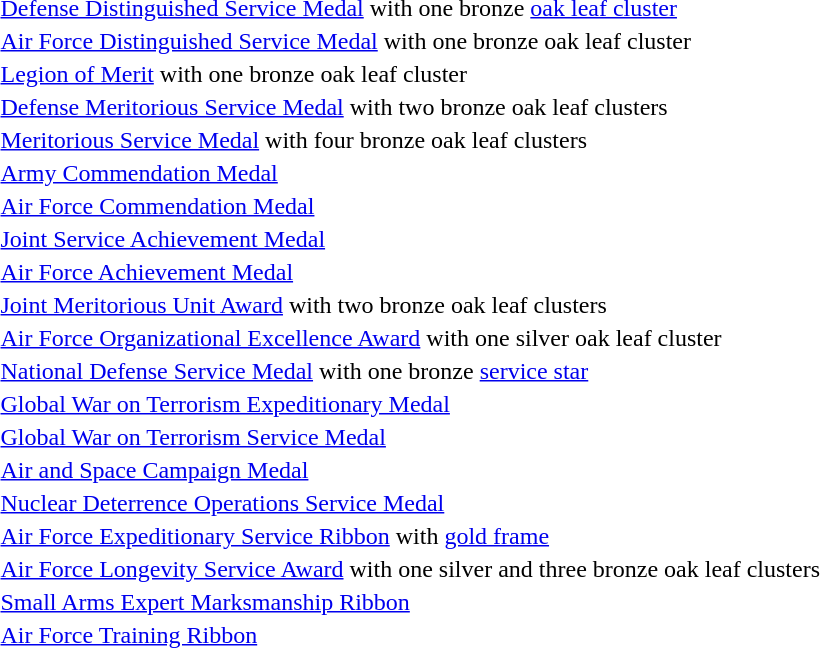<table>
<tr>
<td></td>
<td><a href='#'>Defense Distinguished Service Medal</a> with one bronze <a href='#'>oak leaf cluster</a></td>
</tr>
<tr>
<td></td>
<td><a href='#'>Air Force Distinguished Service Medal</a> with one bronze oak leaf cluster</td>
</tr>
<tr>
<td></td>
<td><a href='#'>Legion of Merit</a> with one bronze oak leaf cluster</td>
</tr>
<tr>
<td></td>
<td><a href='#'>Defense Meritorious Service Medal</a> with two bronze oak leaf clusters</td>
</tr>
<tr>
<td></td>
<td><a href='#'>Meritorious Service Medal</a> with four bronze oak leaf clusters</td>
</tr>
<tr>
<td></td>
<td><a href='#'>Army Commendation Medal</a></td>
</tr>
<tr>
<td></td>
<td><a href='#'>Air Force Commendation Medal</a></td>
</tr>
<tr>
<td></td>
<td><a href='#'>Joint Service Achievement Medal</a></td>
</tr>
<tr>
<td></td>
<td><a href='#'>Air Force Achievement Medal</a></td>
</tr>
<tr>
<td></td>
<td><a href='#'>Joint Meritorious Unit Award</a> with two bronze oak leaf clusters</td>
</tr>
<tr>
<td></td>
<td><a href='#'>Air Force Organizational Excellence Award</a> with one silver oak leaf cluster</td>
</tr>
<tr>
<td></td>
<td><a href='#'>National Defense Service Medal</a> with one bronze <a href='#'>service star</a></td>
</tr>
<tr>
<td></td>
<td><a href='#'>Global War on Terrorism Expeditionary Medal</a></td>
</tr>
<tr>
<td></td>
<td><a href='#'>Global War on Terrorism Service Medal</a></td>
</tr>
<tr>
<td></td>
<td><a href='#'>Air and Space Campaign Medal</a></td>
</tr>
<tr>
<td></td>
<td><a href='#'>Nuclear Deterrence Operations Service Medal</a></td>
</tr>
<tr>
<td></td>
<td><a href='#'>Air Force Expeditionary Service Ribbon</a> with <a href='#'>gold frame</a></td>
</tr>
<tr>
<td></td>
<td><a href='#'>Air Force Longevity Service Award</a> with one silver and three bronze oak leaf clusters</td>
</tr>
<tr>
<td></td>
<td><a href='#'>Small Arms Expert Marksmanship Ribbon</a></td>
</tr>
<tr>
<td></td>
<td><a href='#'>Air Force Training Ribbon</a></td>
</tr>
</table>
